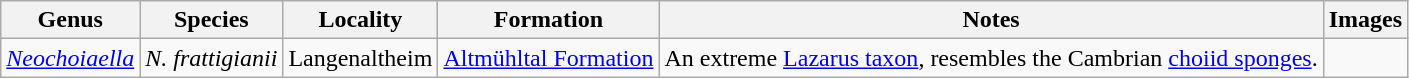<table class="wikitable">
<tr>
<th>Genus</th>
<th>Species</th>
<th>Locality</th>
<th>Formation</th>
<th>Notes</th>
<th>Images</th>
</tr>
<tr>
<td><em><a href='#'>Neochoiaella</a></em></td>
<td><em>N. frattigianii</em></td>
<td>Langenaltheim</td>
<td><a href='#'>Altmühltal Formation</a></td>
<td>An extreme <a href='#'>Lazarus taxon</a>, resembles the Cambrian <a href='#'>choiid sponges</a>.</td>
<td></td>
</tr>
</table>
